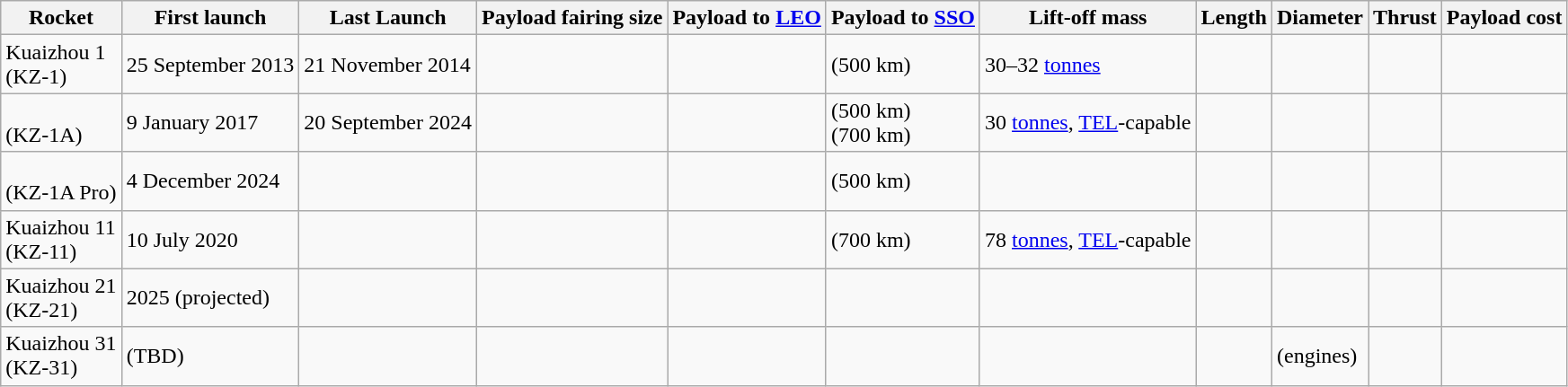<table class="wikitable">
<tr>
<th>Rocket</th>
<th>First launch</th>
<th>Last Launch</th>
<th>Payload fairing size</th>
<th>Payload to <a href='#'>LEO</a></th>
<th>Payload to <a href='#'>SSO</a></th>
<th>Lift-off mass</th>
<th>Length</th>
<th>Diameter</th>
<th>Thrust</th>
<th>Payload cost</th>
</tr>
<tr>
<td>Kuaizhou 1<br>(KZ-1)</td>
<td>25 September 2013</td>
<td>21 November 2014</td>
<td></td>
<td></td>
<td> (500 km)</td>
<td>30–32 <a href='#'>tonnes</a></td>
<td></td>
<td></td>
<td></td>
<td></td>
</tr>
<tr>
<td><br>(KZ-1A)</td>
<td>9 January 2017</td>
<td>20 September 2024</td>
<td></td>
<td></td>
<td> (500 km)<br> (700 km)</td>
<td>30 <a href='#'>tonnes</a>, <a href='#'>TEL</a>-capable</td>
<td></td>
<td></td>
<td></td>
<td></td>
</tr>
<tr>
<td><br>(KZ-1A Pro)</td>
<td>4 December 2024</td>
<td></td>
<td></td>
<td></td>
<td> (500 km) </td>
<td></td>
<td></td>
<td></td>
<td></td>
<td></td>
</tr>
<tr>
<td>Kuaizhou 11<br>(KZ-11)</td>
<td>10 July 2020</td>
<td></td>
<td></td>
<td></td>
<td> (700 km)</td>
<td>78 <a href='#'>tonnes</a>, <a href='#'>TEL</a>-capable</td>
<td></td>
<td></td>
<td></td>
<td></td>
</tr>
<tr>
<td>Kuaizhou 21<br>(KZ-21)</td>
<td>2025 (projected)</td>
<td></td>
<td></td>
<td></td>
<td></td>
<td></td>
<td></td>
<td></td>
<td></td>
<td></td>
</tr>
<tr>
<td>Kuaizhou 31<br>(KZ-31)</td>
<td>(TBD)</td>
<td></td>
<td></td>
<td></td>
<td></td>
<td></td>
<td></td>
<td> (engines)</td>
<td></td>
<td></td>
</tr>
</table>
